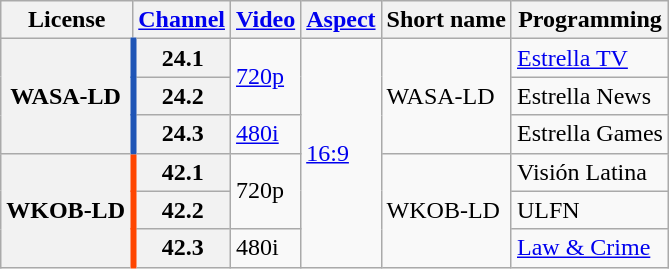<table class="wikitable">
<tr>
<th>License</th>
<th><a href='#'>Channel</a></th>
<th><a href='#'>Video</a></th>
<th><a href='#'>Aspect</a></th>
<th>Short name</th>
<th>Programming</th>
</tr>
<tr>
<th rowspan = "3" style="border-right: 4px solid #1f55b6;">WASA-LD</th>
<th scope = "row">24.1</th>
<td rowspan=2><a href='#'>720p</a></td>
<td rowspan=6><a href='#'>16:9</a></td>
<td rowspan=3>WASA-LD</td>
<td><a href='#'>Estrella TV</a></td>
</tr>
<tr>
<th scope = "row">24.2</th>
<td>Estrella News</td>
</tr>
<tr>
<th scope = "row">24.3</th>
<td><a href='#'>480i</a></td>
<td>Estrella Games</td>
</tr>
<tr>
<th rowspan = "3" scope = "row" style="border-right: 4px solid #ff4500;">WKOB-LD</th>
<th scope = "row">42.1</th>
<td rowspan=2>720p</td>
<td rowspan=3>WKOB-LD</td>
<td>Visión Latina</td>
</tr>
<tr>
<th scope = "row">42.2</th>
<td>ULFN</td>
</tr>
<tr>
<th scope = "row">42.3</th>
<td>480i</td>
<td><a href='#'>Law & Crime</a></td>
</tr>
</table>
